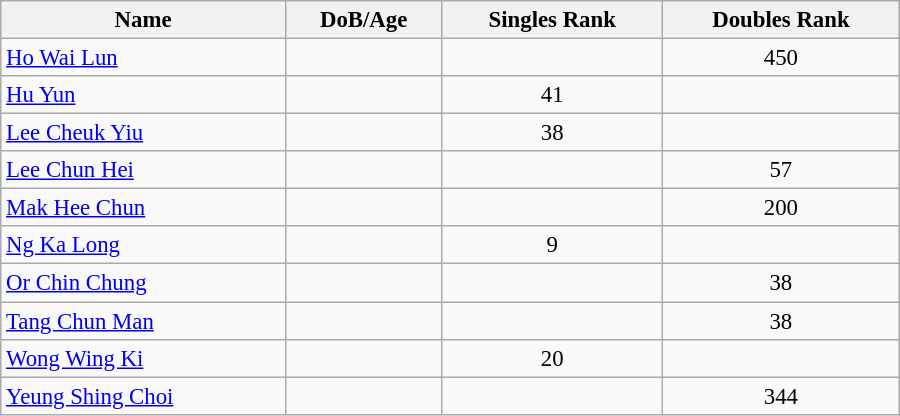<table class="wikitable"  style="width:600px; font-size:95%;">
<tr>
<th align="left">Name</th>
<th align="left">DoB/Age</th>
<th align="left">Singles Rank</th>
<th align="left">Doubles Rank</th>
</tr>
<tr>
<td><a href='#'>Ho Wai Lun</a></td>
<td></td>
<td align="center"></td>
<td align="center">450</td>
</tr>
<tr>
<td><a href='#'>Hu Yun</a></td>
<td></td>
<td align="center">41</td>
<td align="center"></td>
</tr>
<tr>
<td><a href='#'>Lee Cheuk Yiu</a></td>
<td></td>
<td align="center">38</td>
<td align="center"></td>
</tr>
<tr>
<td><a href='#'>Lee Chun Hei</a></td>
<td></td>
<td align="center"></td>
<td align="center">57</td>
</tr>
<tr>
<td><a href='#'>Mak Hee Chun</a></td>
<td></td>
<td align="center"></td>
<td align="center">200</td>
</tr>
<tr>
<td><a href='#'>Ng Ka Long</a></td>
<td></td>
<td align="center">9</td>
<td align="center"></td>
</tr>
<tr>
<td><a href='#'>Or Chin Chung</a></td>
<td></td>
<td align="center"></td>
<td align="center">38</td>
</tr>
<tr>
<td><a href='#'>Tang Chun Man</a></td>
<td></td>
<td align="center"></td>
<td align="center">38</td>
</tr>
<tr>
<td><a href='#'>Wong Wing Ki</a></td>
<td></td>
<td align="center">20</td>
<td align="center"></td>
</tr>
<tr>
<td><a href='#'>Yeung Shing Choi</a></td>
<td></td>
<td align="center"></td>
<td align="center">344</td>
</tr>
</table>
